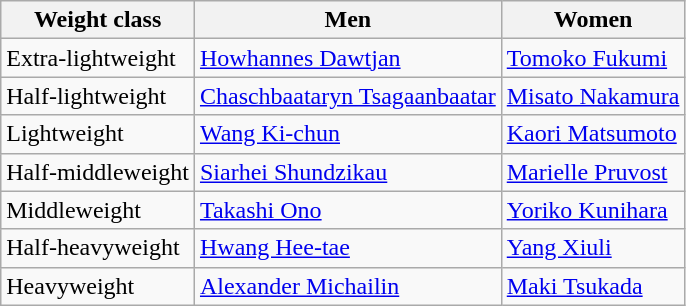<table class="wikitable">
<tr>
<th><strong>Weight class</strong></th>
<th><strong>Men</strong></th>
<th>Women</th>
</tr>
<tr>
<td>Extra-lightweight</td>
<td><a href='#'>Howhannes Dawtjan</a></td>
<td><a href='#'>Tomoko Fukumi</a></td>
</tr>
<tr>
<td>Half-lightweight</td>
<td><a href='#'>Chaschbaataryn Tsagaanbaatar</a></td>
<td><a href='#'>Misato Nakamura</a></td>
</tr>
<tr>
<td>Lightweight</td>
<td><a href='#'>Wang Ki-chun</a></td>
<td><a href='#'>Kaori Matsumoto</a></td>
</tr>
<tr>
<td>Half-middleweight</td>
<td><a href='#'>Siarhei Shundzikau</a></td>
<td><a href='#'>Marielle Pruvost</a></td>
</tr>
<tr>
<td>Middleweight</td>
<td><a href='#'>Takashi Ono</a></td>
<td><a href='#'>Yoriko Kunihara</a></td>
</tr>
<tr>
<td>Half-heavyweight</td>
<td><a href='#'>Hwang Hee-tae</a></td>
<td><a href='#'>Yang Xiuli</a></td>
</tr>
<tr>
<td>Heavyweight</td>
<td><a href='#'>Alexander Michailin</a></td>
<td><a href='#'>Maki Tsukada</a></td>
</tr>
</table>
